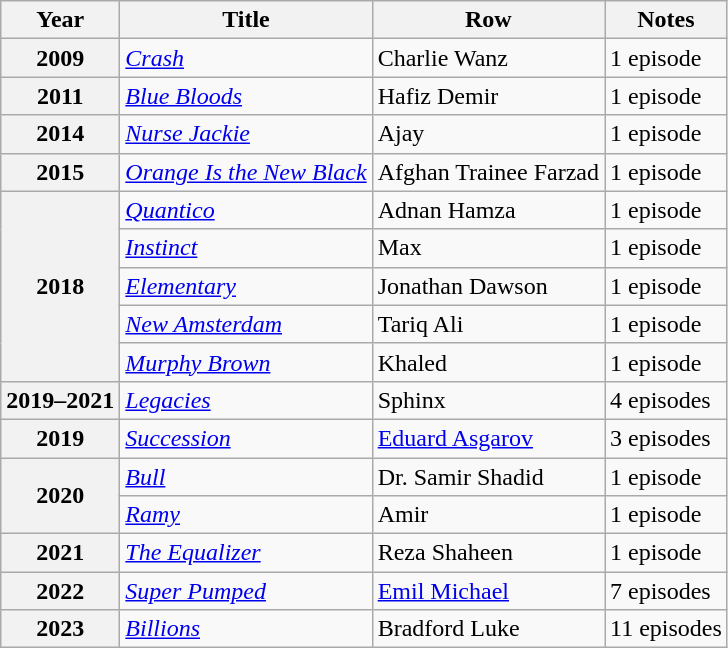<table class="wikitable plainrowheaders">
<tr>
<th scope="col">Year</th>
<th scope="col">Title</th>
<th scope="col">Row</th>
<th scope="col">Notes</th>
</tr>
<tr>
<th scope="row">2009</th>
<td><em><a href='#'>Crash</a></em></td>
<td>Charlie Wanz</td>
<td>1 episode</td>
</tr>
<tr>
<th scope="row">2011</th>
<td><em><a href='#'>Blue Bloods</a></em></td>
<td>Hafiz Demir</td>
<td>1 episode</td>
</tr>
<tr>
<th scope="row">2014</th>
<td><em><a href='#'>Nurse Jackie</a></em></td>
<td>Ajay</td>
<td>1 episode</td>
</tr>
<tr>
<th scope="row">2015</th>
<td><em><a href='#'>Orange Is the New Black</a></em></td>
<td>Afghan Trainee Farzad</td>
<td>1 episode</td>
</tr>
<tr>
<th scope="row" rowspan="5">2018</th>
<td><em><a href='#'>Quantico</a></em></td>
<td>Adnan Hamza</td>
<td>1 episode</td>
</tr>
<tr>
<td><em><a href='#'>Instinct</a></em></td>
<td>Max</td>
<td>1 episode</td>
</tr>
<tr>
<td><em><a href='#'>Elementary</a></em></td>
<td>Jonathan Dawson</td>
<td>1 episode</td>
</tr>
<tr>
<td><em><a href='#'>New Amsterdam</a></em></td>
<td>Tariq Ali</td>
<td>1 episode</td>
</tr>
<tr>
<td><em><a href='#'>Murphy Brown</a></em></td>
<td>Khaled</td>
<td>1 episode</td>
</tr>
<tr>
<th scope="row">2019–2021</th>
<td><em><a href='#'>Legacies</a></em></td>
<td>Sphinx</td>
<td>4 episodes</td>
</tr>
<tr>
<th scope="row">2019</th>
<td><em><a href='#'>Succession</a></em></td>
<td><a href='#'>Eduard Asgarov</a></td>
<td>3 episodes</td>
</tr>
<tr>
<th scope="row" rowspan="2">2020</th>
<td><em><a href='#'>Bull</a></em></td>
<td>Dr. Samir Shadid</td>
<td>1 episode</td>
</tr>
<tr>
<td><em><a href='#'>Ramy</a></em></td>
<td>Amir</td>
<td>1 episode</td>
</tr>
<tr>
<th scope="row">2021</th>
<td><em><a href='#'>The Equalizer</a></em></td>
<td>Reza Shaheen</td>
<td>1 episode</td>
</tr>
<tr>
<th scope="row">2022</th>
<td><em><a href='#'>Super Pumped</a></em></td>
<td><a href='#'>Emil Michael</a></td>
<td>7 episodes</td>
</tr>
<tr>
<th scope="row">2023</th>
<td><em><a href='#'>Billions</a></em></td>
<td>Bradford Luke</td>
<td>11 episodes</td>
</tr>
</table>
